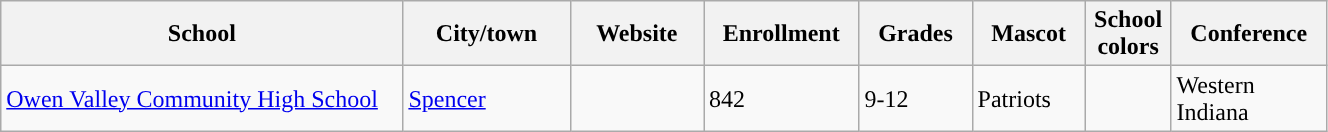<table class="wikitable sortable" width="70%">
<tr>
<th width="20%">School</th>
<th width="08%">City/town</th>
<th width="06%">Website</th>
<th width="04%">Enrollment</th>
<th width="04%">Grades</th>
<th width="04%">Mascot</th>
<th width=01%>School colors</th>
<th width="04%">Conference</th>
</tr>
<tr>
<td><a href='#'>Owen Valley Community High School</a></td>
<td><a href='#'>Spencer</a></td>
<td></td>
<td>842</td>
<td>9-12</td>
<td>Patriots</td>
<td>  </td>
<td>Western Indiana</td>
</tr>
</table>
